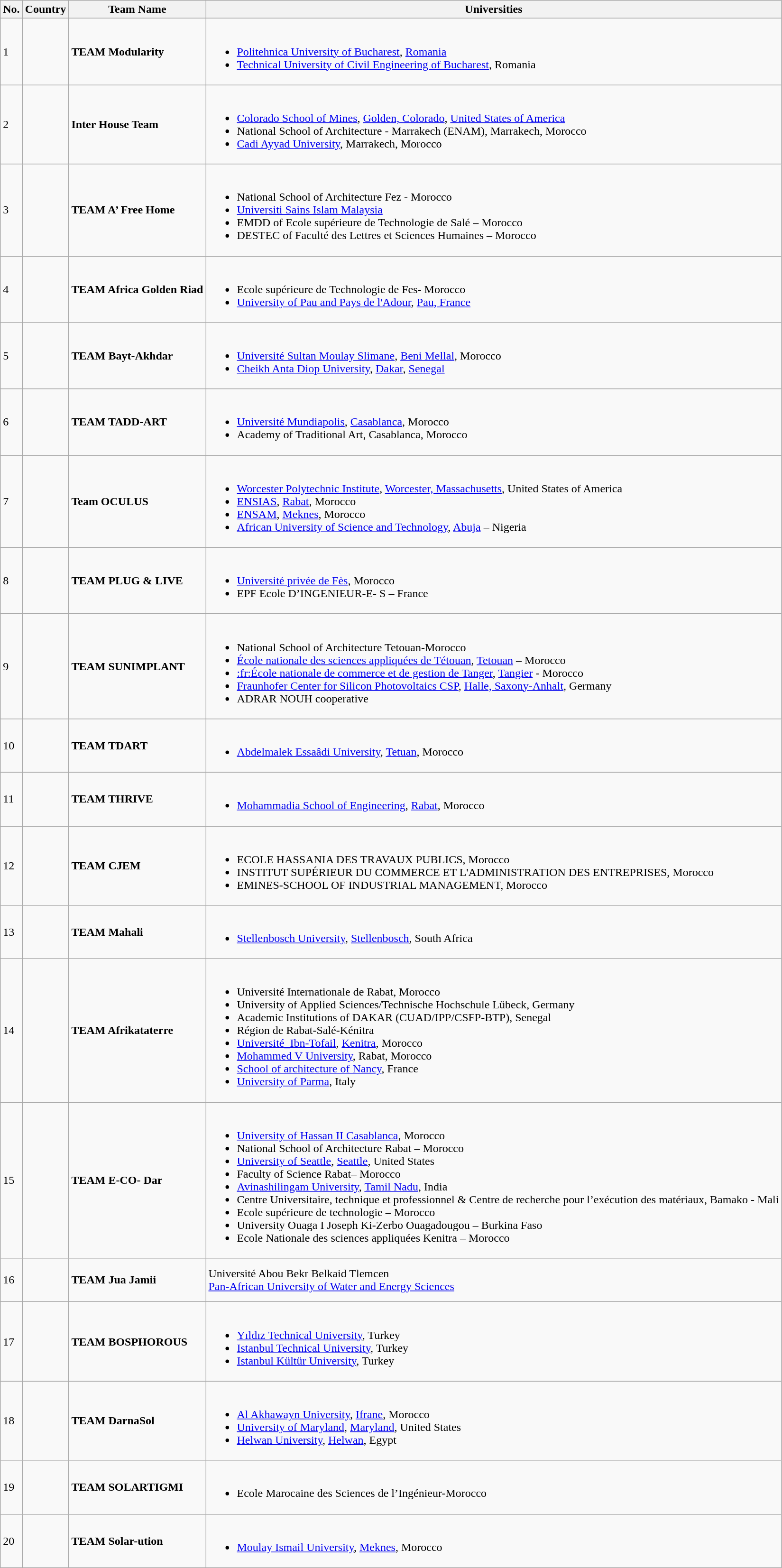<table class="wikitable sortable">
<tr>
<th>No.</th>
<th>Country</th>
<th>Team Name</th>
<th>Universities</th>
</tr>
<tr>
<td>1</td>
<td></td>
<td><strong>TEAM Modularity</strong> </td>
<td><br><ul><li><a href='#'>Politehnica University of Bucharest</a>, <a href='#'>Romania</a></li><li><a href='#'>Technical University of Civil Engineering of Bucharest</a>, Romania</li></ul></td>
</tr>
<tr>
<td>2</td>
<td><br></td>
<td><strong>Inter House Team</strong> </td>
<td><br><ul><li><a href='#'>Colorado School of Mines</a>, <a href='#'>Golden, Colorado</a>, <a href='#'>United States of America</a></li><li>National School of Architecture - Marrakech (ENAM), Marrakech, Morocco</li><li><a href='#'>Cadi Ayyad University</a>, Marrakech, Morocco</li></ul></td>
</tr>
<tr>
<td>3</td>
<td><br></td>
<td><strong>TEAM A’ Free Home</strong></td>
<td><br><ul><li>National School of Architecture Fez - Morocco</li><li><a href='#'>Universiti Sains Islam Malaysia</a></li><li>EMDD of Ecole supérieure de Technologie de Salé – Morocco</li><li>DESTEC of Faculté des Lettres et Sciences Humaines – Morocco</li></ul></td>
</tr>
<tr>
<td>4</td>
<td><br></td>
<td><strong>TEAM Africa Golden Riad</strong></td>
<td><br><ul><li>Ecole supérieure de Technologie de Fes- Morocco</li><li><a href='#'>University of Pau and Pays de l'Adour</a>, <a href='#'>Pau, France</a></li></ul></td>
</tr>
<tr>
<td>5</td>
<td><br></td>
<td><strong>TEAM Bayt-Akhdar</strong> </td>
<td><br><ul><li><a href='#'>Université Sultan Moulay Slimane</a>, <a href='#'>Beni Mellal</a>, Morocco</li><li><a href='#'>Cheikh Anta Diop University</a>, <a href='#'>Dakar</a>, <a href='#'>Senegal</a></li></ul></td>
</tr>
<tr>
<td>6</td>
<td></td>
<td><strong>TEAM TADD-ART</strong></td>
<td><br><ul><li><a href='#'>Université Mundiapolis</a>, <a href='#'>Casablanca</a>, Morocco</li><li>Academy of Traditional Art, Casablanca, Morocco</li></ul></td>
</tr>
<tr>
<td>7</td>
<td><br><br></td>
<td><strong>Team OCULUS</strong></td>
<td><br><ul><li><a href='#'>Worcester Polytechnic Institute</a>, <a href='#'>Worcester, Massachusetts</a>, United States of America</li><li><a href='#'>ENSIAS</a>, <a href='#'>Rabat</a>,  Morocco</li><li><a href='#'>ENSAM</a>, <a href='#'>Meknes</a>, Morocco</li><li><a href='#'>African University of Science and Technology</a>, <a href='#'>Abuja</a> – Nigeria</li></ul></td>
</tr>
<tr>
<td>8</td>
<td><br></td>
<td><strong>TEAM PLUG & LIVE</strong></td>
<td><br><ul><li><a href='#'>Université privée de Fès</a>, Morocco</li><li>EPF Ecole D’INGENIEUR-E- S – France</li></ul></td>
</tr>
<tr>
<td>9</td>
<td><br></td>
<td><strong>TEAM SUNIMPLANT</strong></td>
<td><br><ul><li>National School of Architecture Tetouan-Morocco</li><li><a href='#'>École nationale des sciences appliquées de Tétouan</a>, <a href='#'>Tetouan</a> – Morocco</li><li><a href='#'>:fr:École nationale de commerce et de gestion de Tanger</a>, <a href='#'>Tangier</a> - Morocco</li><li><a href='#'>Fraunhofer Center for Silicon Photovoltaics CSP</a>, <a href='#'>Halle, Saxony-Anhalt</a>, Germany</li><li>ADRAR NOUH cooperative</li></ul></td>
</tr>
<tr>
<td>10</td>
<td></td>
<td><strong>TEAM TDART</strong> </td>
<td><br><ul><li><a href='#'>Abdelmalek Essaâdi University</a>, <a href='#'>Tetuan</a>, Morocco</li></ul></td>
</tr>
<tr>
<td>11</td>
<td></td>
<td><strong>TEAM THRIVE</strong> </td>
<td><br><ul><li><a href='#'>Mohammadia School of Engineering</a>, <a href='#'>Rabat</a>, Morocco</li></ul></td>
</tr>
<tr>
<td>12</td>
<td></td>
<td><strong>TEAM CJEM</strong></td>
<td><br><ul><li>ECOLE HASSANIA DES TRAVAUX PUBLICS, Morocco</li><li>INSTITUT SUPÉRIEUR DU COMMERCE ET L'ADMINISTRATION DES ENTREPRISES, Morocco</li><li>EMINES-SCHOOL OF INDUSTRIAL MANAGEMENT, Morocco</li></ul></td>
</tr>
<tr>
<td>13</td>
<td></td>
<td><strong>TEAM Mahali</strong> </td>
<td><br><ul><li><a href='#'>Stellenbosch University</a>, <a href='#'>Stellenbosch</a>, South Africa</li></ul></td>
</tr>
<tr>
<td>14</td>
<td><br><br><br><br></td>
<td><strong>TEAM Afrikataterre</strong></td>
<td><br><ul><li>Université Internationale de Rabat, Morocco</li><li>University of Applied Sciences/Technische Hochschule Lübeck, Germany</li><li>Academic Institutions of DAKAR (CUAD/IPP/CSFP-BTP), Senegal</li><li>Région de Rabat-Salé-Kénitra</li><li><a href='#'>Université_Ibn-Tofail</a>, <a href='#'>Kenitra</a>, Morocco</li><li><a href='#'>Mohammed V University</a>, Rabat, Morocco</li><li><a href='#'>School of architecture of Nancy</a>, France</li><li><a href='#'>University of Parma</a>, Italy</li></ul></td>
</tr>
<tr>
<td>15</td>
<td><br><br><br><br></td>
<td><strong>TEAM E-CO- Dar</strong></td>
<td><br><ul><li><a href='#'>University of Hassan II Casablanca</a>,  Morocco</li><li>National School of Architecture Rabat – Morocco</li><li><a href='#'>University of Seattle</a>, <a href='#'>Seattle</a>, United States</li><li>Faculty of Science Rabat– Morocco</li><li><a href='#'>Avinashilingam University</a>, <a href='#'>Tamil Nadu</a>, India</li><li>Centre Universitaire, technique et professionnel & Centre de recherche pour l’exécution des matériaux, Bamako - Mali</li><li>Ecole supérieure de technologie – Morocco</li><li>University Ouaga I Joseph Ki-Zerbo Ouagadougou – Burkina Faso</li><li>Ecole Nationale des sciences appliquées Kenitra – Morocco</li></ul></td>
</tr>
<tr>
<td>16</td>
<td><br><br><br></td>
<td><strong>TEAM Jua Jamii</strong> </td>
<td>Université Abou Bekr Belkaid Tlemcen<br><a href='#'>Pan-African University of Water and Energy Sciences</a></td>
</tr>
<tr>
<td>17</td>
<td></td>
<td><strong>TEAM BOSPHOROUS</strong></td>
<td><br><ul><li><a href='#'>Yıldız Technical University</a>, Turkey</li><li><a href='#'>Istanbul Technical University</a>, Turkey</li><li><a href='#'>Istanbul Kültür University</a>, Turkey</li></ul></td>
</tr>
<tr>
<td>18</td>
<td><br><br></td>
<td><strong>TEAM DarnaSol</strong> </td>
<td><br><ul><li><a href='#'>Al Akhawayn University</a>, <a href='#'>Ifrane</a>, Morocco</li><li><a href='#'>University of Maryland</a>, <a href='#'>Maryland</a>, United States</li><li><a href='#'>Helwan University</a>, <a href='#'>Helwan</a>, Egypt</li></ul></td>
</tr>
<tr>
<td>19</td>
<td></td>
<td><strong>TEAM SOLARTIGMI</strong></td>
<td><br><ul><li>Ecole Marocaine des Sciences de l’Ingénieur-Morocco</li></ul></td>
</tr>
<tr>
<td>20</td>
<td></td>
<td><strong>TEAM Solar-ution</strong></td>
<td><br><ul><li><a href='#'>Moulay Ismail University</a>, <a href='#'>Meknes</a>, Morocco</li></ul></td>
</tr>
</table>
